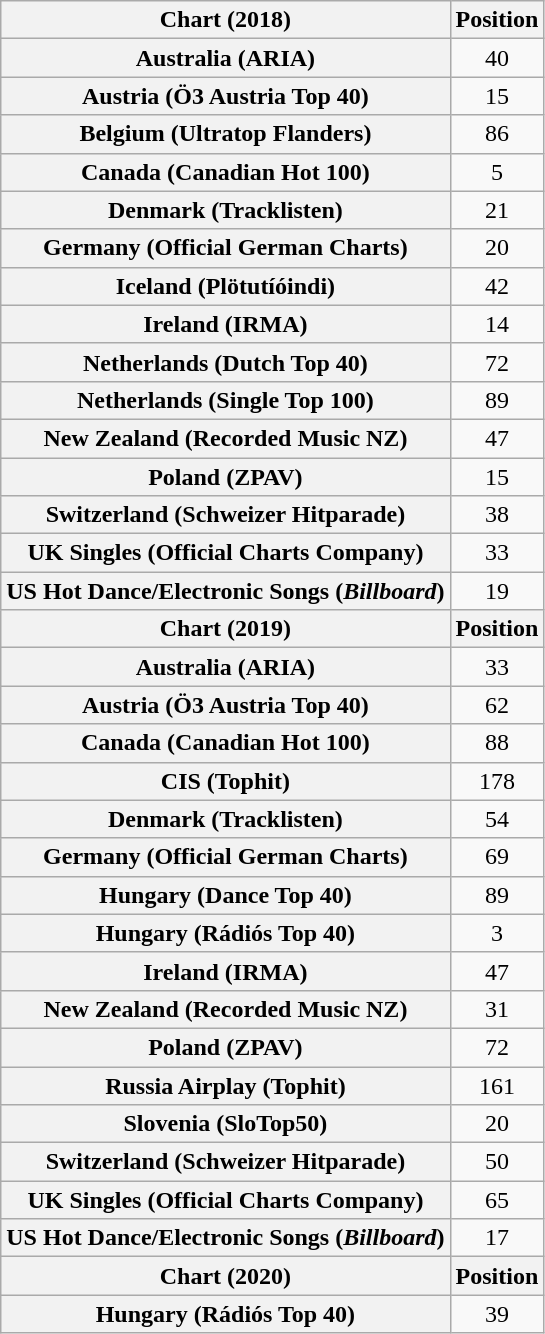<table class="wikitable sortable plainrowheaders" style="text-align:center">
<tr>
<th scope="col">Chart (2018)</th>
<th scope="col">Position</th>
</tr>
<tr>
<th scope="row">Australia (ARIA)</th>
<td>40</td>
</tr>
<tr>
<th scope="row">Austria (Ö3 Austria Top 40)</th>
<td>15</td>
</tr>
<tr>
<th scope="row">Belgium (Ultratop Flanders)</th>
<td>86</td>
</tr>
<tr>
<th scope="row">Canada (Canadian Hot 100)</th>
<td>5</td>
</tr>
<tr>
<th scope="row">Denmark (Tracklisten)</th>
<td>21</td>
</tr>
<tr>
<th scope="row">Germany (Official German Charts)</th>
<td>20</td>
</tr>
<tr>
<th scope="row">Iceland (Plötutíóindi)</th>
<td>42</td>
</tr>
<tr>
<th scope="row">Ireland (IRMA)</th>
<td>14</td>
</tr>
<tr>
<th scope="row">Netherlands (Dutch Top 40)</th>
<td>72</td>
</tr>
<tr>
<th scope="row">Netherlands (Single Top 100)</th>
<td>89</td>
</tr>
<tr>
<th scope="row">New Zealand (Recorded Music NZ)</th>
<td>47</td>
</tr>
<tr>
<th scope="row">Poland (ZPAV)</th>
<td>15</td>
</tr>
<tr>
<th scope="row">Switzerland (Schweizer Hitparade)</th>
<td>38</td>
</tr>
<tr>
<th scope="row">UK Singles (Official Charts Company)</th>
<td>33</td>
</tr>
<tr>
<th scope="row">US Hot Dance/Electronic Songs (<em>Billboard</em>)</th>
<td>19</td>
</tr>
<tr>
<th scope="col">Chart (2019)</th>
<th scope="col">Position</th>
</tr>
<tr>
<th scope="row">Australia (ARIA)</th>
<td>33</td>
</tr>
<tr>
<th scope="row">Austria (Ö3 Austria Top 40)</th>
<td>62</td>
</tr>
<tr>
<th scope="row">Canada (Canadian Hot 100)</th>
<td>88</td>
</tr>
<tr>
<th scope="row">CIS (Tophit)</th>
<td>178</td>
</tr>
<tr>
<th scope="row">Denmark (Tracklisten)</th>
<td>54</td>
</tr>
<tr>
<th scope="row">Germany (Official German Charts)</th>
<td>69</td>
</tr>
<tr>
<th scope="row">Hungary (Dance Top 40)</th>
<td>89</td>
</tr>
<tr>
<th scope="row">Hungary (Rádiós Top 40)</th>
<td>3</td>
</tr>
<tr>
<th scope="row">Ireland (IRMA)</th>
<td>47</td>
</tr>
<tr>
<th scope="row">New Zealand (Recorded Music NZ)</th>
<td>31</td>
</tr>
<tr>
<th scope="row">Poland (ZPAV)</th>
<td>72</td>
</tr>
<tr>
<th scope="row">Russia Airplay (Tophit)</th>
<td>161</td>
</tr>
<tr>
<th scope="row">Slovenia (SloTop50)</th>
<td>20</td>
</tr>
<tr>
<th scope="row">Switzerland (Schweizer Hitparade)</th>
<td>50</td>
</tr>
<tr>
<th scope="row">UK Singles (Official Charts Company)</th>
<td>65</td>
</tr>
<tr>
<th scope="row">US Hot Dance/Electronic Songs (<em>Billboard</em>)</th>
<td>17</td>
</tr>
<tr>
<th scope="col">Chart (2020)</th>
<th scope="col">Position</th>
</tr>
<tr>
<th scope="row">Hungary (Rádiós Top 40)</th>
<td>39</td>
</tr>
</table>
